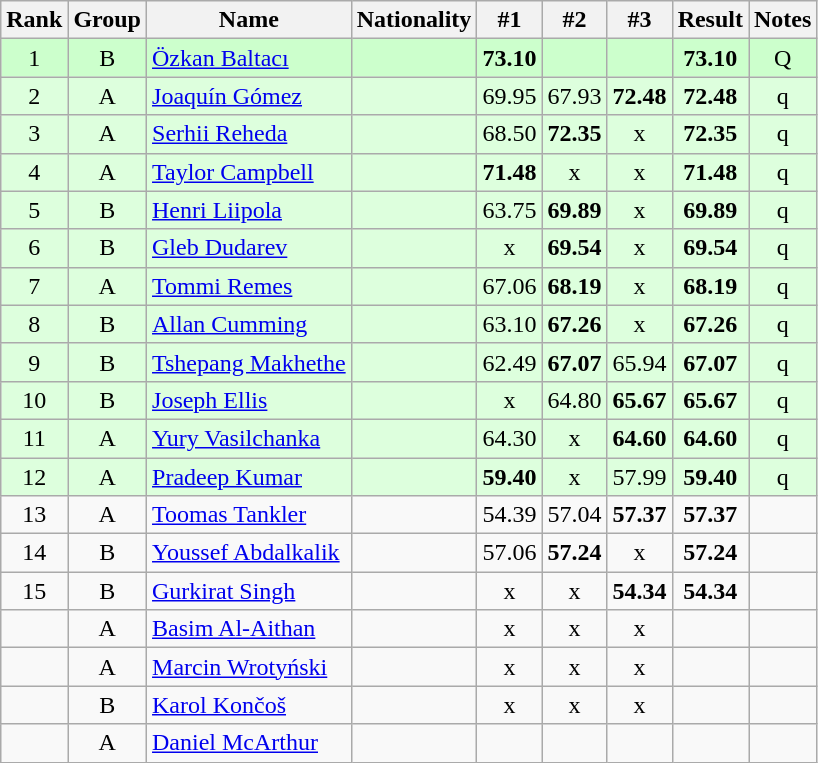<table class="wikitable sortable" style="text-align:center">
<tr>
<th>Rank</th>
<th>Group</th>
<th>Name</th>
<th>Nationality</th>
<th>#1</th>
<th>#2</th>
<th>#3</th>
<th>Result</th>
<th>Notes</th>
</tr>
<tr bgcolor=ccffcc>
<td>1</td>
<td>B</td>
<td align=left><a href='#'>Özkan Baltacı</a></td>
<td align=left></td>
<td><strong>73.10</strong></td>
<td></td>
<td></td>
<td><strong>73.10</strong></td>
<td>Q</td>
</tr>
<tr bgcolor=ddffdd>
<td>2</td>
<td>A</td>
<td align=left><a href='#'>Joaquín Gómez</a></td>
<td align=left></td>
<td>69.95</td>
<td>67.93</td>
<td><strong>72.48</strong></td>
<td><strong>72.48</strong></td>
<td>q</td>
</tr>
<tr bgcolor=ddffdd>
<td>3</td>
<td>A</td>
<td align=left><a href='#'>Serhii Reheda</a></td>
<td align=left></td>
<td>68.50</td>
<td><strong>72.35</strong></td>
<td>x</td>
<td><strong>72.35</strong></td>
<td>q</td>
</tr>
<tr bgcolor=ddffdd>
<td>4</td>
<td>A</td>
<td align=left><a href='#'>Taylor Campbell</a></td>
<td align=left></td>
<td><strong>71.48</strong></td>
<td>x</td>
<td>x</td>
<td><strong>71.48</strong></td>
<td>q</td>
</tr>
<tr bgcolor=ddffdd>
<td>5</td>
<td>B</td>
<td align=left><a href='#'>Henri Liipola</a></td>
<td align=left></td>
<td>63.75</td>
<td><strong>69.89</strong></td>
<td>x</td>
<td><strong>69.89</strong></td>
<td>q</td>
</tr>
<tr bgcolor=ddffdd>
<td>6</td>
<td>B</td>
<td align=left><a href='#'>Gleb Dudarev</a></td>
<td align=left></td>
<td>x</td>
<td><strong>69.54</strong></td>
<td>x</td>
<td><strong>69.54</strong></td>
<td>q</td>
</tr>
<tr bgcolor=ddffdd>
<td>7</td>
<td>A</td>
<td align=left><a href='#'>Tommi Remes</a></td>
<td align=left></td>
<td>67.06</td>
<td><strong>68.19</strong></td>
<td>x</td>
<td><strong>68.19</strong></td>
<td>q</td>
</tr>
<tr bgcolor=ddffdd>
<td>8</td>
<td>B</td>
<td align=left><a href='#'>Allan Cumming</a></td>
<td align=left></td>
<td>63.10</td>
<td><strong>67.26</strong></td>
<td>x</td>
<td><strong>67.26</strong></td>
<td>q</td>
</tr>
<tr bgcolor=ddffdd>
<td>9</td>
<td>B</td>
<td align=left><a href='#'>Tshepang Makhethe</a></td>
<td align=left></td>
<td>62.49</td>
<td><strong>67.07</strong></td>
<td>65.94</td>
<td><strong>67.07</strong></td>
<td>q</td>
</tr>
<tr bgcolor=ddffdd>
<td>10</td>
<td>B</td>
<td align=left><a href='#'>Joseph Ellis</a></td>
<td align=left></td>
<td>x</td>
<td>64.80</td>
<td><strong>65.67</strong></td>
<td><strong>65.67</strong></td>
<td>q</td>
</tr>
<tr bgcolor=ddffdd>
<td>11</td>
<td>A</td>
<td align=left><a href='#'>Yury Vasilchanka</a></td>
<td align=left></td>
<td>64.30</td>
<td>x</td>
<td><strong>64.60</strong></td>
<td><strong>64.60</strong></td>
<td>q</td>
</tr>
<tr bgcolor=ddffdd>
<td>12</td>
<td>A</td>
<td align=left><a href='#'>Pradeep Kumar</a></td>
<td align=left></td>
<td><strong>59.40</strong></td>
<td>x</td>
<td>57.99</td>
<td><strong>59.40</strong></td>
<td>q</td>
</tr>
<tr>
<td>13</td>
<td>A</td>
<td align=left><a href='#'>Toomas Tankler</a></td>
<td align=left></td>
<td>54.39</td>
<td>57.04</td>
<td><strong>57.37</strong></td>
<td><strong>57.37</strong></td>
<td></td>
</tr>
<tr>
<td>14</td>
<td>B</td>
<td align=left><a href='#'>Youssef Abdalkalik</a></td>
<td align=left></td>
<td>57.06</td>
<td><strong>57.24</strong></td>
<td>x</td>
<td><strong>57.24</strong></td>
<td></td>
</tr>
<tr>
<td>15</td>
<td>B</td>
<td align=left><a href='#'>Gurkirat Singh</a></td>
<td align=left></td>
<td>x</td>
<td>x</td>
<td><strong>54.34</strong></td>
<td><strong>54.34</strong></td>
<td></td>
</tr>
<tr>
<td></td>
<td>A</td>
<td align=left><a href='#'>Basim Al-Aithan</a></td>
<td align=left></td>
<td>x</td>
<td>x</td>
<td>x</td>
<td><strong></strong></td>
<td></td>
</tr>
<tr>
<td></td>
<td>A</td>
<td align=left><a href='#'>Marcin Wrotyński</a></td>
<td align=left></td>
<td>x</td>
<td>x</td>
<td>x</td>
<td><strong></strong></td>
<td></td>
</tr>
<tr>
<td></td>
<td>B</td>
<td align=left><a href='#'>Karol Končoš</a></td>
<td align=left></td>
<td>x</td>
<td>x</td>
<td>x</td>
<td><strong></strong></td>
<td></td>
</tr>
<tr>
<td></td>
<td>A</td>
<td align=left><a href='#'>Daniel McArthur</a></td>
<td align=left></td>
<td></td>
<td></td>
<td></td>
<td><strong></strong></td>
<td></td>
</tr>
</table>
